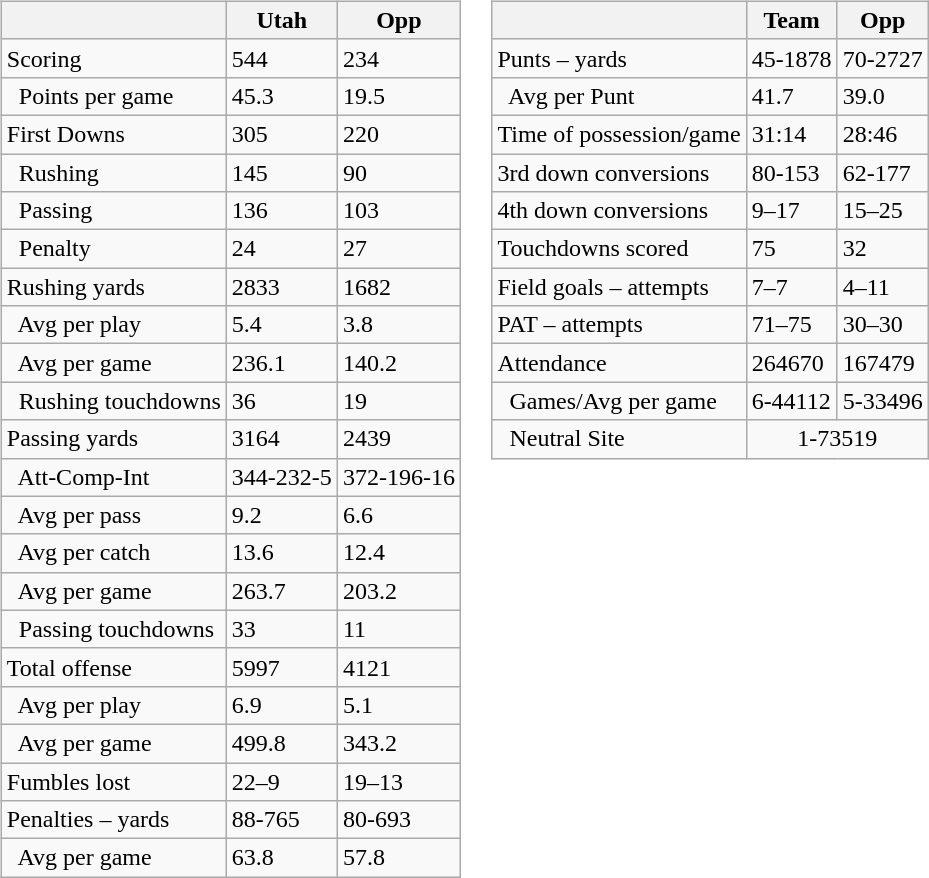<table>
<tr>
<td valign="top"><br><table class="wikitable" style="white-space:nowrap;">
<tr>
<th></th>
<th>Utah</th>
<th>Opp</th>
</tr>
<tr>
<td>Scoring</td>
<td>544</td>
<td>234</td>
</tr>
<tr>
<td>  Points per game</td>
<td>45.3</td>
<td>19.5</td>
</tr>
<tr>
<td>First Downs</td>
<td>305</td>
<td>220</td>
</tr>
<tr>
<td>  Rushing</td>
<td>145</td>
<td>90</td>
</tr>
<tr>
<td>  Passing</td>
<td>136</td>
<td>103</td>
</tr>
<tr>
<td>  Penalty</td>
<td>24</td>
<td>27</td>
</tr>
<tr>
<td>Rushing yards</td>
<td>2833</td>
<td>1682</td>
</tr>
<tr>
<td>  Avg per play</td>
<td>5.4</td>
<td>3.8</td>
</tr>
<tr>
<td>  Avg per game</td>
<td>236.1</td>
<td>140.2</td>
</tr>
<tr>
<td>  Rushing touchdowns</td>
<td>36</td>
<td>19</td>
</tr>
<tr>
<td>Passing yards</td>
<td>3164</td>
<td>2439</td>
</tr>
<tr>
<td>  Att-Comp-Int</td>
<td>344-232-5</td>
<td>372-196-16</td>
</tr>
<tr>
<td>  Avg per pass</td>
<td>9.2</td>
<td>6.6</td>
</tr>
<tr>
<td>  Avg per catch</td>
<td>13.6</td>
<td>12.4</td>
</tr>
<tr>
<td>  Avg per game</td>
<td>263.7</td>
<td>203.2</td>
</tr>
<tr>
<td>  Passing touchdowns</td>
<td>33</td>
<td>11</td>
</tr>
<tr>
<td>Total offense</td>
<td>5997</td>
<td>4121</td>
</tr>
<tr>
<td>  Avg per play</td>
<td>6.9</td>
<td>5.1</td>
</tr>
<tr>
<td>  Avg per game</td>
<td>499.8</td>
<td>343.2</td>
</tr>
<tr>
<td>Fumbles lost</td>
<td>22–9</td>
<td>19–13</td>
</tr>
<tr>
<td>Penalties – yards</td>
<td>88-765</td>
<td>80-693</td>
</tr>
<tr>
<td>  Avg per game</td>
<td>63.8</td>
<td>57.8</td>
</tr>
</table>
</td>
<td valign="top"><br><table class="wikitable" style="white-space:nowrap;">
<tr>
<th></th>
<th>Team</th>
<th>Opp</th>
</tr>
<tr>
<td>Punts – yards</td>
<td>45-1878</td>
<td>70-2727</td>
</tr>
<tr>
<td>  Avg per Punt</td>
<td>41.7</td>
<td>39.0</td>
</tr>
<tr>
<td>Time of possession/game</td>
<td>31:14</td>
<td>28:46</td>
</tr>
<tr>
<td>3rd down conversions</td>
<td>80-153</td>
<td>62-177</td>
</tr>
<tr>
<td>4th down conversions</td>
<td>9–17</td>
<td>15–25</td>
</tr>
<tr>
<td>Touchdowns scored</td>
<td>75</td>
<td>32</td>
</tr>
<tr>
<td>Field goals – attempts</td>
<td>7–7</td>
<td>4–11</td>
</tr>
<tr>
<td>PAT – attempts</td>
<td>71–75</td>
<td>30–30</td>
</tr>
<tr>
<td>Attendance</td>
<td>264670</td>
<td>167479</td>
</tr>
<tr>
<td>  Games/Avg per game</td>
<td>6-44112</td>
<td>5-33496</td>
</tr>
<tr>
<td>  Neutral Site</td>
<td colspan="2" align="center">1-73519</td>
</tr>
</table>
</td>
</tr>
</table>
